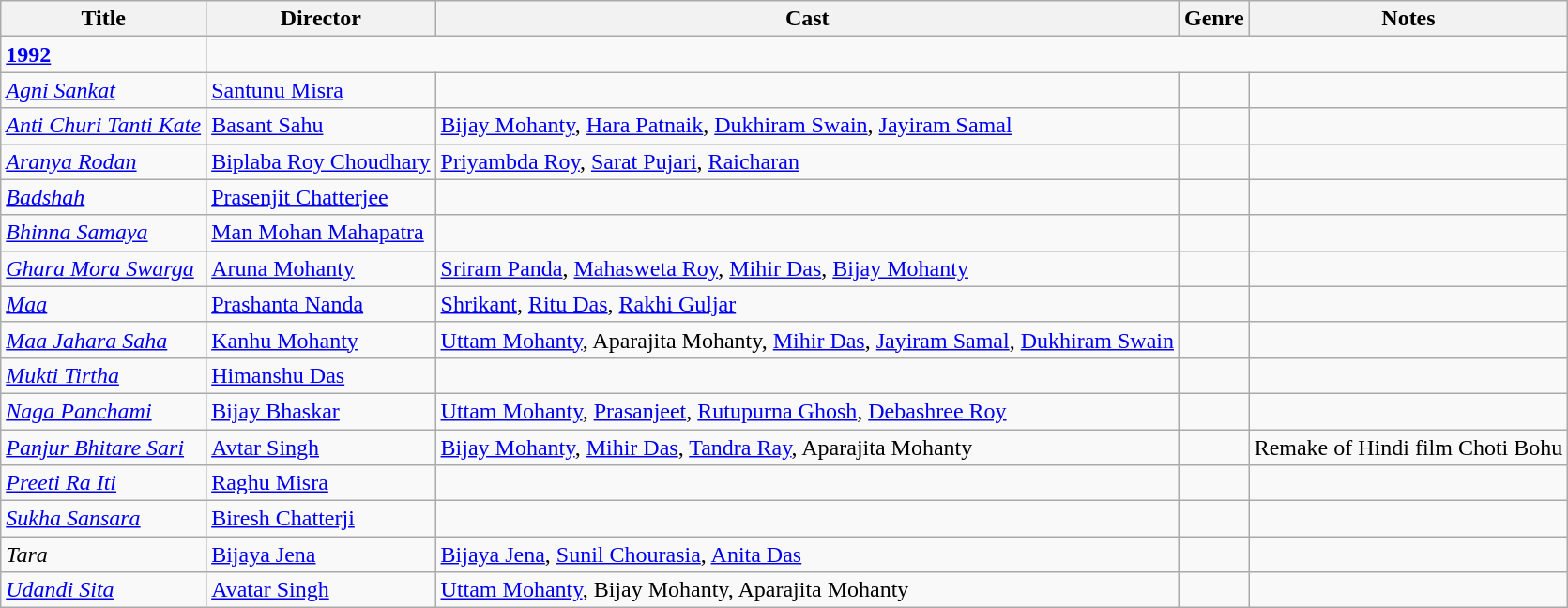<table class="wikitable sortable">
<tr>
<th>Title</th>
<th>Director</th>
<th>Cast</th>
<th>Genre</th>
<th>Notes</th>
</tr>
<tr>
<td><strong><a href='#'>1992</a></strong></td>
</tr>
<tr>
<td><em><a href='#'>Agni Sankat</a></em> </td>
<td><a href='#'>Santunu Misra</a></td>
<td></td>
<td></td>
<td></td>
</tr>
<tr>
<td><em><a href='#'>Anti Churi Tanti Kate</a></em> </td>
<td><a href='#'>Basant Sahu</a></td>
<td><a href='#'>Bijay Mohanty</a>, <a href='#'>Hara Patnaik</a>, <a href='#'>Dukhiram Swain</a>, <a href='#'>Jayiram Samal</a></td>
<td></td>
<td></td>
</tr>
<tr>
<td><em><a href='#'>Aranya Rodan</a></em> </td>
<td><a href='#'>Biplaba Roy Choudhary</a></td>
<td><a href='#'>Priyambda Roy</a>, <a href='#'>Sarat Pujari</a>, <a href='#'>Raicharan</a></td>
<td></td>
<td></td>
</tr>
<tr>
<td><em><a href='#'>Badshah</a></em> </td>
<td><a href='#'>Prasenjit Chatterjee</a></td>
<td></td>
<td></td>
<td></td>
</tr>
<tr>
<td><em><a href='#'>Bhinna Samaya</a></em></td>
<td><a href='#'>Man Mohan Mahapatra</a></td>
<td></td>
<td></td>
<td></td>
</tr>
<tr>
<td><em><a href='#'>Ghara Mora Swarga</a></em> </td>
<td><a href='#'>Aruna Mohanty</a></td>
<td><a href='#'>Sriram Panda</a>, <a href='#'>Mahasweta Roy</a>, <a href='#'>Mihir Das</a>, <a href='#'>Bijay Mohanty</a></td>
<td></td>
<td></td>
</tr>
<tr>
<td><em><a href='#'>Maa</a></em> </td>
<td><a href='#'>Prashanta Nanda</a></td>
<td><a href='#'>Shrikant</a>, <a href='#'>Ritu Das</a>, <a href='#'>Rakhi Guljar</a></td>
<td></td>
<td></td>
</tr>
<tr>
<td><em><a href='#'>Maa Jahara Saha</a></em> </td>
<td><a href='#'>Kanhu Mohanty</a></td>
<td><a href='#'>Uttam Mohanty</a>, Aparajita Mohanty, <a href='#'>Mihir Das</a>, <a href='#'>Jayiram Samal</a>,  <a href='#'>Dukhiram Swain</a></td>
<td></td>
<td></td>
</tr>
<tr>
<td><em><a href='#'>Mukti Tirtha</a></em> </td>
<td><a href='#'>Himanshu Das</a></td>
<td></td>
<td></td>
<td></td>
</tr>
<tr>
<td><em><a href='#'>Naga Panchami</a></em> </td>
<td><a href='#'>Bijay Bhaskar</a></td>
<td><a href='#'>Uttam Mohanty</a>, <a href='#'>Prasanjeet</a>, <a href='#'>Rutupurna Ghosh</a>, <a href='#'>Debashree Roy</a></td>
<td></td>
<td></td>
</tr>
<tr>
<td><em><a href='#'>Panjur Bhitare Sari</a></em> </td>
<td><a href='#'>Avtar Singh</a></td>
<td><a href='#'>Bijay Mohanty</a>, <a href='#'>Mihir Das</a>, <a href='#'>Tandra Ray</a>, Aparajita Mohanty</td>
<td></td>
<td>Remake of Hindi film Choti Bohu</td>
</tr>
<tr>
<td><em><a href='#'>Preeti Ra Iti</a></em> </td>
<td><a href='#'>Raghu Misra</a></td>
<td></td>
<td></td>
<td></td>
</tr>
<tr>
<td><em><a href='#'>Sukha Sansara</a></em></td>
<td><a href='#'>Biresh Chatterji</a></td>
<td></td>
<td></td>
<td></td>
</tr>
<tr>
<td><em>Tara</em></td>
<td><a href='#'>Bijaya Jena</a></td>
<td><a href='#'>Bijaya Jena</a>, <a href='#'>Sunil Chourasia</a>, <a href='#'>Anita Das</a></td>
<td></td>
<td></td>
</tr>
<tr>
<td><em><a href='#'>Udandi Sita</a></em></td>
<td><a href='#'>Avatar Singh</a></td>
<td><a href='#'>Uttam Mohanty</a>, Bijay Mohanty, Aparajita Mohanty</td>
<td></td>
<td></td>
</tr>
</table>
